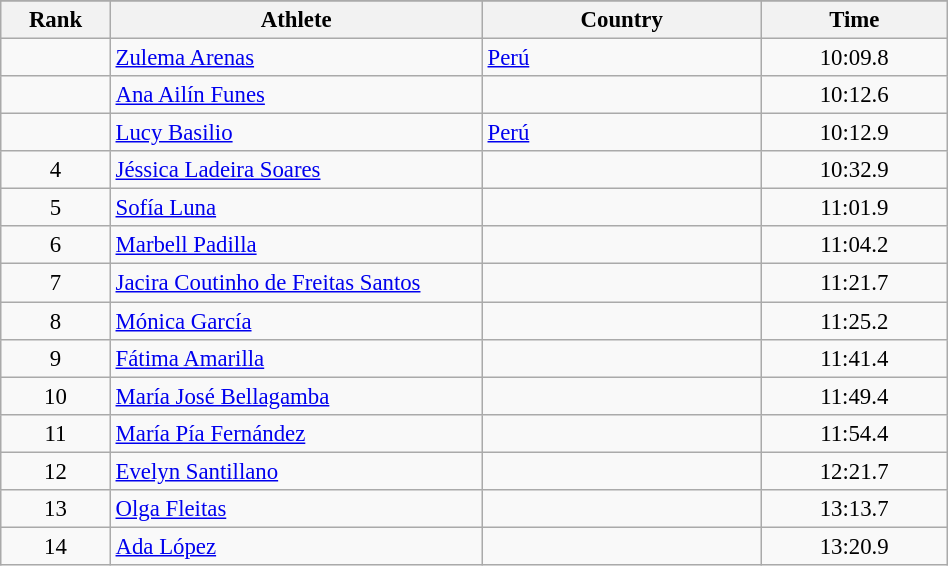<table class="wikitable sortable" style=" text-align:center; font-size:95%;" width="50%">
<tr>
</tr>
<tr>
<th width=5%>Rank</th>
<th width=20%>Athlete</th>
<th width=15%>Country</th>
<th width=10%>Time</th>
</tr>
<tr>
<td align=center></td>
<td align=left><a href='#'>Zulema Arenas</a></td>
<td align=left> <a href='#'>Perú</a></td>
<td>10:09.8</td>
</tr>
<tr>
<td align=center></td>
<td align=left><a href='#'>Ana Ailín Funes</a></td>
<td align=left></td>
<td>10:12.6</td>
</tr>
<tr>
<td align=center></td>
<td align=left><a href='#'>Lucy Basilio</a></td>
<td align=left> <a href='#'>Perú</a></td>
<td>10:12.9</td>
</tr>
<tr>
<td align=center>4</td>
<td align=left><a href='#'>Jéssica Ladeira Soares</a></td>
<td align=left></td>
<td>10:32.9</td>
</tr>
<tr>
<td align=center>5</td>
<td align=left><a href='#'>Sofía Luna</a></td>
<td align=left></td>
<td>11:01.9</td>
</tr>
<tr>
<td align=center>6</td>
<td align=left><a href='#'>Marbell Padilla</a></td>
<td align=left></td>
<td>11:04.2</td>
</tr>
<tr>
<td align=center>7</td>
<td align=left><a href='#'>Jacira Coutinho de Freitas Santos</a></td>
<td align=left></td>
<td>11:21.7</td>
</tr>
<tr>
<td align=center>8</td>
<td align=left><a href='#'>Mónica García</a></td>
<td align=left></td>
<td>11:25.2</td>
</tr>
<tr>
<td align=center>9</td>
<td align=left><a href='#'>Fátima Amarilla</a></td>
<td align=left></td>
<td>11:41.4</td>
</tr>
<tr>
<td align=center>10</td>
<td align=left><a href='#'>María José Bellagamba</a></td>
<td align=left></td>
<td>11:49.4</td>
</tr>
<tr>
<td align=center>11</td>
<td align=left><a href='#'>María Pía Fernández</a></td>
<td align=left></td>
<td>11:54.4</td>
</tr>
<tr>
<td align=center>12</td>
<td align=left><a href='#'>Evelyn Santillano</a></td>
<td align=left></td>
<td>12:21.7</td>
</tr>
<tr>
<td align=center>13</td>
<td align=left><a href='#'>Olga Fleitas</a></td>
<td align=left></td>
<td>13:13.7</td>
</tr>
<tr>
<td align=center>14</td>
<td align=left><a href='#'>Ada López</a></td>
<td align=left></td>
<td>13:20.9</td>
</tr>
</table>
